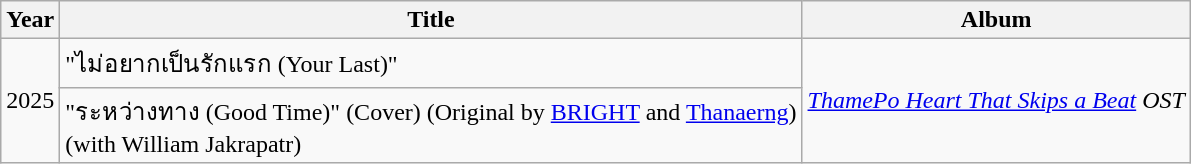<table class="wikitable sortable">
<tr>
<th scope="col">Year</th>
<th scope="col">Title</th>
<th scope="col">Album</th>
</tr>
<tr>
<td rowspan="2">2025</td>
<td>"ไม่อยากเป็นรักแรก (Your Last)"</td>
<td rowspan="2"><em><a href='#'>ThamePo Heart That Skips a Beat</a> OST</em></td>
</tr>
<tr>
<td>"ระหว่างทาง (Good Time)" (Cover) <span>(Original by <a href='#'>BRIGHT</a> and <a href='#'>Thanaerng</a>)</span><br><span>(with William Jakrapatr)</span></td>
</tr>
</table>
